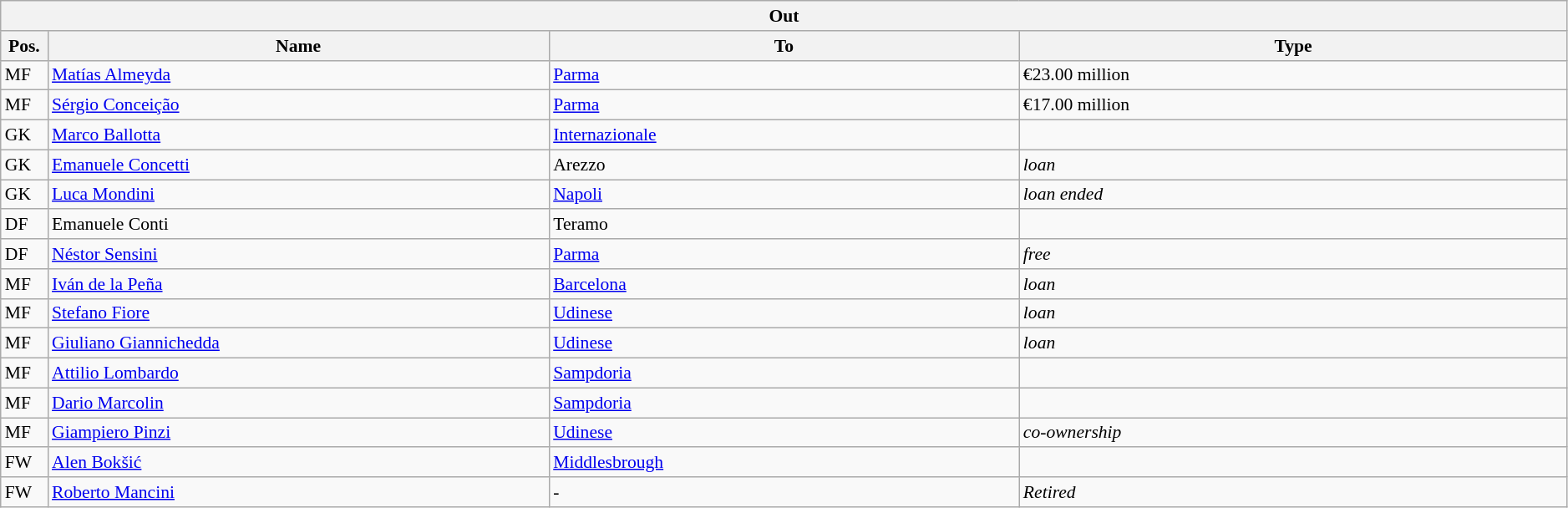<table class="wikitable" style="font-size:90%;width:99%;">
<tr>
<th colspan="4">Out</th>
</tr>
<tr>
<th width=3%>Pos.</th>
<th width=32%>Name</th>
<th width=30%>To</th>
<th width=35%>Type</th>
</tr>
<tr>
<td>MF</td>
<td><a href='#'>Matías Almeyda</a></td>
<td><a href='#'>Parma</a></td>
<td>€23.00 million</td>
</tr>
<tr>
<td>MF</td>
<td><a href='#'>Sérgio Conceição</a></td>
<td><a href='#'>Parma</a></td>
<td>€17.00 million</td>
</tr>
<tr>
<td>GK</td>
<td><a href='#'>Marco Ballotta</a></td>
<td><a href='#'>Internazionale</a></td>
<td></td>
</tr>
<tr>
<td>GK</td>
<td><a href='#'>Emanuele Concetti</a></td>
<td>Arezzo</td>
<td><em>loan</em></td>
</tr>
<tr>
<td>GK</td>
<td><a href='#'>Luca Mondini</a></td>
<td><a href='#'>Napoli</a></td>
<td><em>loan ended</em></td>
</tr>
<tr>
<td>DF</td>
<td>Emanuele Conti</td>
<td>Teramo</td>
<td></td>
</tr>
<tr>
<td>DF</td>
<td><a href='#'>Néstor Sensini</a></td>
<td><a href='#'>Parma</a></td>
<td><em>free</em></td>
</tr>
<tr>
<td>MF</td>
<td><a href='#'>Iván de la Peña</a></td>
<td><a href='#'>Barcelona</a></td>
<td><em>loan</em></td>
</tr>
<tr>
<td>MF</td>
<td><a href='#'>Stefano Fiore</a></td>
<td><a href='#'>Udinese</a></td>
<td><em>loan</em></td>
</tr>
<tr>
<td>MF</td>
<td><a href='#'>Giuliano Giannichedda</a></td>
<td><a href='#'>Udinese</a></td>
<td><em>loan</em></td>
</tr>
<tr>
<td>MF</td>
<td><a href='#'>Attilio Lombardo</a></td>
<td><a href='#'>Sampdoria</a></td>
<td></td>
</tr>
<tr>
<td>MF</td>
<td><a href='#'>Dario Marcolin</a></td>
<td><a href='#'>Sampdoria</a></td>
<td></td>
</tr>
<tr>
<td>MF</td>
<td><a href='#'>Giampiero Pinzi</a></td>
<td><a href='#'>Udinese</a></td>
<td><em>co-ownership</em></td>
</tr>
<tr>
<td>FW</td>
<td><a href='#'>Alen Bokšić</a></td>
<td><a href='#'>Middlesbrough</a></td>
<td></td>
</tr>
<tr>
<td>FW</td>
<td><a href='#'>Roberto Mancini</a></td>
<td>-</td>
<td><em>Retired</em></td>
</tr>
</table>
